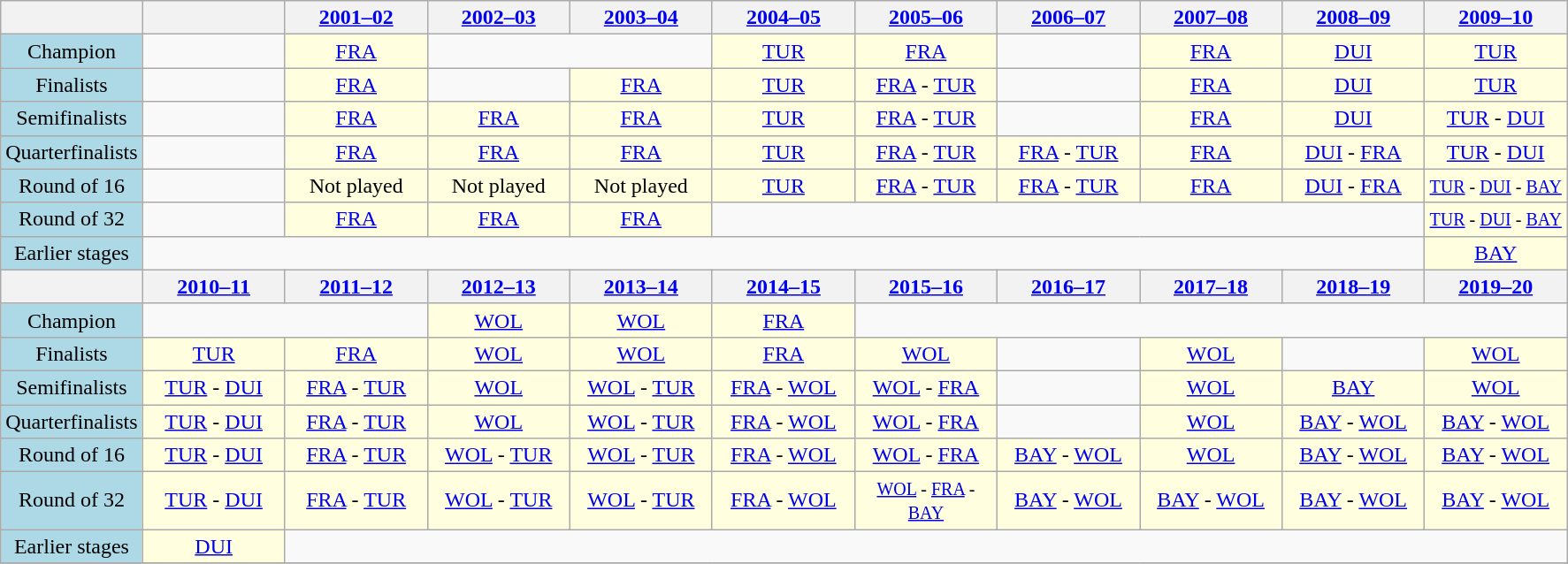<table class="wikitable">
<tr>
<th></th>
<th width=100px></th>
<th width=100px><a href='#'>2001–02</a></th>
<th width=100px><a href='#'>2002–03</a></th>
<th width=100px><a href='#'>2003–04</a></th>
<th width=100px><a href='#'>2004–05</a></th>
<th width=100px><a href='#'>2005–06</a></th>
<th width=100px><a href='#'>2006–07</a></th>
<th width=100px><a href='#'>2007–08</a></th>
<th width=100px><a href='#'>2008–09</a></th>
<th width=100px><a href='#'>2009–10</a></th>
</tr>
<tr align=center>
<td bgcolor=lightblue>Champion</td>
<td></td>
<td bgcolor=lightyellow><a href='#'>FRA</a></td>
<td colspan=2></td>
<td bgcolor=lightyellow><a href='#'>TUR</a></td>
<td bgcolor=lightyellow><a href='#'>FRA</a></td>
<td></td>
<td bgcolor=lightyellow><a href='#'>FRA</a></td>
<td bgcolor=lightyellow><a href='#'>DUI</a></td>
<td bgcolor=lightyellow><a href='#'>TUR</a></td>
</tr>
<tr align=center>
<td bgcolor=lightblue>Finalists</td>
<td></td>
<td bgcolor=lightyellow><a href='#'>FRA</a></td>
<td></td>
<td bgcolor=lightyellow><a href='#'>FRA</a></td>
<td bgcolor=lightyellow><a href='#'>TUR</a></td>
<td bgcolor=lightyellow><a href='#'>FRA</a> - <a href='#'>TUR</a></td>
<td></td>
<td bgcolor=lightyellow><a href='#'>FRA</a></td>
<td bgcolor=lightyellow><a href='#'>DUI</a></td>
<td bgcolor=lightyellow><a href='#'>TUR</a></td>
</tr>
<tr align=center>
<td bgcolor=lightblue>Semifinalists</td>
<td></td>
<td bgcolor=lightyellow><a href='#'>FRA</a></td>
<td bgcolor=lightyellow><a href='#'>FRA</a></td>
<td bgcolor=lightyellow><a href='#'>FRA</a></td>
<td bgcolor=lightyellow><a href='#'>TUR</a></td>
<td bgcolor=lightyellow><a href='#'>FRA</a> - <a href='#'>TUR</a></td>
<td></td>
<td bgcolor=lightyellow><a href='#'>FRA</a></td>
<td bgcolor=lightyellow><a href='#'>DUI</a></td>
<td bgcolor=lightyellow><a href='#'>TUR</a> - <a href='#'>DUI</a></td>
</tr>
<tr align=center>
<td bgcolor=lightblue>Quarterfinalists</td>
<td></td>
<td bgcolor=lightyellow><a href='#'>FRA</a></td>
<td bgcolor=lightyellow><a href='#'>FRA</a></td>
<td bgcolor=lightyellow><a href='#'>FRA</a></td>
<td bgcolor=lightyellow><a href='#'>TUR</a></td>
<td bgcolor=lightyellow><a href='#'>FRA</a> - <a href='#'>TUR</a></td>
<td bgcolor=lightyellow><a href='#'>FRA</a> - <a href='#'>TUR</a></td>
<td bgcolor=lightyellow><a href='#'>FRA</a></td>
<td bgcolor=lightyellow><a href='#'>DUI</a> - <a href='#'>FRA</a></td>
<td bgcolor=lightyellow><a href='#'>TUR</a> - <a href='#'>DUI</a></td>
</tr>
<tr align=center>
<td bgcolor=lightblue>Round of 16</td>
<td></td>
<td bgcolor=lightyellow>Not played</td>
<td bgcolor=lightyellow>Not played</td>
<td bgcolor=lightyellow>Not played</td>
<td bgcolor=lightyellow><a href='#'>TUR</a></td>
<td bgcolor=lightyellow><a href='#'>FRA</a> - <a href='#'>TUR</a></td>
<td bgcolor=lightyellow><a href='#'>FRA</a> - <a href='#'>TUR</a></td>
<td bgcolor=lightyellow><a href='#'>FRA</a></td>
<td bgcolor=lightyellow><a href='#'>DUI</a> - <a href='#'>FRA</a></td>
<td bgcolor=lightyellow><small><a href='#'>TUR</a> - <a href='#'>DUI</a> - <a href='#'>BAY</a></small></td>
</tr>
<tr align=center>
<td bgcolor=lightblue>Round of 32</td>
<td></td>
<td bgcolor=lightyellow><a href='#'>FRA</a></td>
<td bgcolor=lightyellow><a href='#'>FRA</a></td>
<td bgcolor=lightyellow><a href='#'>FRA</a></td>
<td colspan=5></td>
<td bgcolor=lightyellow><small><a href='#'>TUR</a> - <a href='#'>DUI</a> - <a href='#'>BAY</a></small></td>
</tr>
<tr align=center>
<td bgcolor=lightblue>Earlier stages</td>
<td colspan=9></td>
<td bgcolor=lightyellow><a href='#'>BAY</a></td>
</tr>
<tr>
<th></th>
<th width=100px><a href='#'>2010–11</a></th>
<th width=100px><a href='#'>2011–12</a></th>
<th width=100px><a href='#'>2012–13</a></th>
<th width=100px><a href='#'>2013–14</a></th>
<th width=100px><a href='#'>2014–15</a></th>
<th width=100px><a href='#'>2015–16</a></th>
<th width=100px><a href='#'>2016–17</a></th>
<th width=100px><a href='#'>2017–18</a></th>
<th width=100px><a href='#'>2018–19</a></th>
<th width=100px><a href='#'>2019–20</a></th>
</tr>
<tr align=center>
<td bgcolor=lightblue>Champion</td>
<td colspan=2></td>
<td bgcolor=lightyellow><a href='#'>WOL</a></td>
<td bgcolor=lightyellow><a href='#'>WOL</a></td>
<td bgcolor=lightyellow><a href='#'>FRA</a></td>
<td colspan=5></td>
</tr>
<tr align=center>
<td bgcolor=lightblue>Finalists</td>
<td bgcolor=lightyellow><a href='#'>TUR</a></td>
<td bgcolor=lightyellow><a href='#'>FRA</a></td>
<td bgcolor=lightyellow><a href='#'>WOL</a></td>
<td bgcolor=lightyellow><a href='#'>WOL</a></td>
<td bgcolor=lightyellow><a href='#'>FRA</a></td>
<td bgcolor=lightyellow><a href='#'>WOL</a></td>
<td></td>
<td bgcolor=lightyellow><a href='#'>WOL</a></td>
<td></td>
<td bgcolor=lightyellow><a href='#'>WOL</a></td>
</tr>
<tr align=center>
<td bgcolor=lightblue>Semifinalists</td>
<td bgcolor=lightyellow><a href='#'>TUR</a> - <a href='#'>DUI</a></td>
<td bgcolor=lightyellow><a href='#'>FRA</a> - <a href='#'>TUR</a></td>
<td bgcolor=lightyellow><a href='#'>WOL</a></td>
<td bgcolor=lightyellow><a href='#'>WOL</a> - <a href='#'>TUR</a></td>
<td bgcolor=lightyellow><a href='#'>FRA</a> - <a href='#'>WOL</a></td>
<td bgcolor=lightyellow><a href='#'>WOL</a> - <a href='#'>FRA</a></td>
<td></td>
<td bgcolor=lightyellow><a href='#'>WOL</a></td>
<td bgcolor=lightyellow><a href='#'>BAY</a></td>
<td bgcolor=lightyellow><a href='#'>WOL</a></td>
</tr>
<tr align=center>
<td bgcolor=lightblue>Quarterfinalists</td>
<td bgcolor=lightyellow><a href='#'>TUR</a> - <a href='#'>DUI</a></td>
<td bgcolor=lightyellow><a href='#'>FRA</a> - <a href='#'>TUR</a></td>
<td bgcolor=lightyellow><a href='#'>WOL</a></td>
<td bgcolor=lightyellow><a href='#'>WOL</a> - <a href='#'>TUR</a></td>
<td bgcolor=lightyellow><a href='#'>FRA</a> - <a href='#'>WOL</a></td>
<td bgcolor=lightyellow><a href='#'>WOL</a> - <a href='#'>FRA</a></td>
<td></td>
<td bgcolor=lightyellow><a href='#'>WOL</a></td>
<td bgcolor=lightyellow><a href='#'>BAY</a> - <a href='#'>WOL</a></td>
<td bgcolor=lightyellow><a href='#'>BAY</a> - <a href='#'>WOL</a></td>
</tr>
<tr align=center>
<td bgcolor=lightblue>Round of 16</td>
<td bgcolor=lightyellow><a href='#'>TUR</a> - <a href='#'>DUI</a></td>
<td bgcolor=lightyellow><a href='#'>FRA</a> - <a href='#'>TUR</a></td>
<td bgcolor=lightyellow><a href='#'>WOL</a> - <a href='#'>TUR</a></td>
<td bgcolor=lightyellow><a href='#'>WOL</a> - <a href='#'>TUR</a></td>
<td bgcolor=lightyellow><a href='#'>FRA</a> - <a href='#'>WOL</a></td>
<td bgcolor=lightyellow><a href='#'>WOL</a> - <a href='#'>FRA</a></td>
<td bgcolor=lightyellow><a href='#'>BAY</a> - <a href='#'>WOL</a></td>
<td bgcolor=lightyellow><a href='#'>WOL</a></td>
<td bgcolor=lightyellow><a href='#'>BAY</a> - <a href='#'>WOL</a></td>
<td bgcolor=lightyellow><a href='#'>BAY</a> - <a href='#'>WOL</a></td>
</tr>
<tr align=center>
<td bgcolor=lightblue>Round of 32</td>
<td bgcolor=lightyellow><a href='#'>TUR</a> - <a href='#'>DUI</a></td>
<td bgcolor=lightyellow><a href='#'>FRA</a> - <a href='#'>TUR</a></td>
<td bgcolor=lightyellow><a href='#'>WOL</a> - <a href='#'>TUR</a></td>
<td bgcolor=lightyellow><a href='#'>WOL</a> - <a href='#'>TUR</a></td>
<td bgcolor=lightyellow><a href='#'>FRA</a> - <a href='#'>WOL</a></td>
<td bgcolor=lightyellow><small><a href='#'>WOL</a> - <a href='#'>FRA</a> - <a href='#'>BAY</a></small></td>
<td bgcolor=lightyellow><a href='#'>BAY</a> - <a href='#'>WOL</a></td>
<td bgcolor=lightyellow><a href='#'>BAY</a> - <a href='#'>WOL</a></td>
<td bgcolor=lightyellow><a href='#'>BAY</a> - <a href='#'>WOL</a></td>
<td bgcolor=lightyellow><a href='#'>BAY</a> - <a href='#'>WOL</a></td>
</tr>
<tr align=center>
<td bgcolor=lightblue>Earlier stages</td>
<td bgcolor=lightyellow><a href='#'>DUI</a></td>
<td colspan=9></td>
</tr>
<tr>
</tr>
</table>
